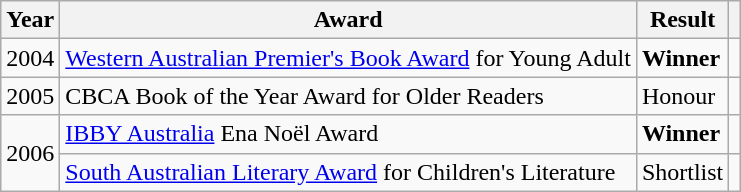<table class="wikitable">
<tr>
<th>Year</th>
<th>Award</th>
<th>Result</th>
<th></th>
</tr>
<tr>
<td>2004</td>
<td><a href='#'>Western Australian Premier's Book Award</a> for Young Adult</td>
<td><strong>Winner</strong></td>
<td></td>
</tr>
<tr>
<td>2005</td>
<td>CBCA Book of the Year Award for Older Readers</td>
<td>Honour</td>
<td></td>
</tr>
<tr>
<td rowspan="2">2006</td>
<td><a href='#'>IBBY Australia</a> Ena Noël Award</td>
<td><strong>Winner</strong></td>
<td></td>
</tr>
<tr>
<td><a href='#'>South Australian Literary Award</a> for Children's Literature</td>
<td>Shortlist</td>
<td></td>
</tr>
</table>
